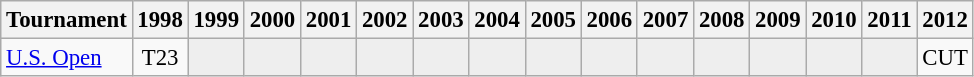<table class="wikitable" style="font-size:95%;text-align:center;">
<tr>
<th>Tournament</th>
<th>1998</th>
<th>1999</th>
<th>2000</th>
<th>2001</th>
<th>2002</th>
<th>2003</th>
<th>2004</th>
<th>2005</th>
<th>2006</th>
<th>2007</th>
<th>2008</th>
<th>2009</th>
<th>2010</th>
<th>2011</th>
<th>2012</th>
</tr>
<tr>
<td align=left><a href='#'>U.S. Open</a></td>
<td>T23</td>
<td style="background:#eeeeee;"></td>
<td style="background:#eeeeee;"></td>
<td style="background:#eeeeee;"></td>
<td style="background:#eeeeee;"></td>
<td style="background:#eeeeee;"></td>
<td style="background:#eeeeee;"></td>
<td style="background:#eeeeee;"></td>
<td style="background:#eeeeee;"></td>
<td style="background:#eeeeee;"></td>
<td style="background:#eeeeee;"></td>
<td style="background:#eeeeee;"></td>
<td style="background:#eeeeee;"></td>
<td style="background:#eeeeee;"></td>
<td>CUT</td>
</tr>
</table>
